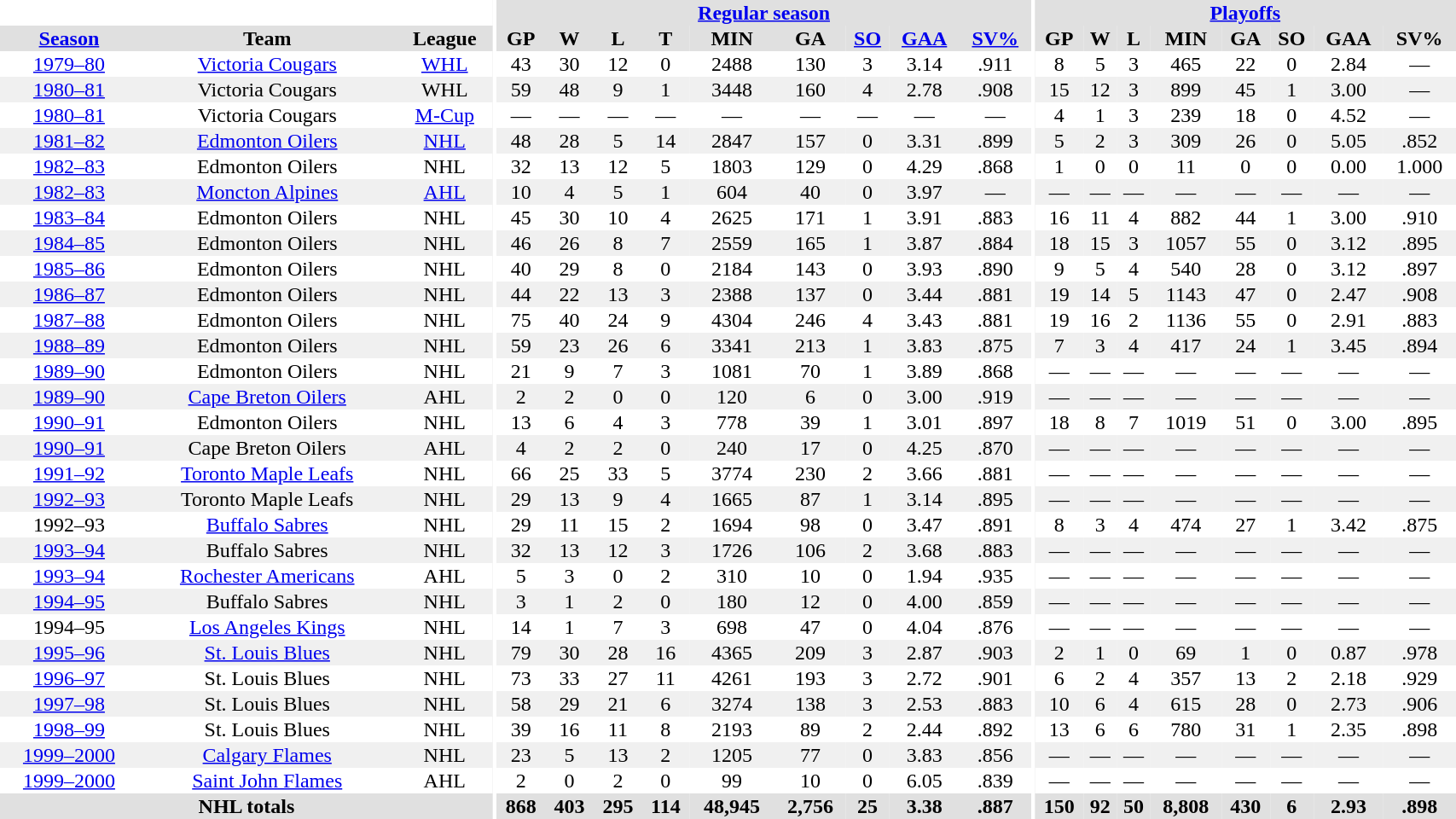<table border="0" cellpadding="1" cellspacing="0" style="text-align:center; width:90%">
<tr bgcolor="#e0e0e0">
<th colspan="3" bgcolor="#ffffff"></th>
<th rowspan="99" bgcolor="#ffffff"></th>
<th colspan="9" bgcolor="#e0e0e0"><a href='#'>Regular season</a></th>
<th rowspan="99" bgcolor="#ffffff"></th>
<th colspan="8" bgcolor="#e0e0e0"><a href='#'>Playoffs</a></th>
</tr>
<tr bgcolor="#e0e0e0">
<th><a href='#'>Season</a></th>
<th>Team</th>
<th>League</th>
<th>GP</th>
<th>W</th>
<th>L</th>
<th>T</th>
<th>MIN</th>
<th>GA</th>
<th><a href='#'>SO</a></th>
<th><a href='#'>GAA</a></th>
<th><a href='#'>SV%</a></th>
<th>GP</th>
<th>W</th>
<th>L</th>
<th>MIN</th>
<th>GA</th>
<th>SO</th>
<th>GAA</th>
<th>SV%</th>
</tr>
<tr>
<td><a href='#'>1979–80</a></td>
<td><a href='#'>Victoria Cougars</a></td>
<td><a href='#'>WHL</a></td>
<td>43</td>
<td>30</td>
<td>12</td>
<td>0</td>
<td>2488</td>
<td>130</td>
<td>3</td>
<td>3.14</td>
<td>.911</td>
<td>8</td>
<td>5</td>
<td>3</td>
<td>465</td>
<td>22</td>
<td>0</td>
<td>2.84</td>
<td>—</td>
</tr>
<tr bgcolor="#f0f0f0">
<td><a href='#'>1980–81</a></td>
<td>Victoria Cougars</td>
<td>WHL</td>
<td>59</td>
<td>48</td>
<td>9</td>
<td>1</td>
<td>3448</td>
<td>160</td>
<td>4</td>
<td>2.78</td>
<td>.908</td>
<td>15</td>
<td>12</td>
<td>3</td>
<td>899</td>
<td>45</td>
<td>1</td>
<td>3.00</td>
<td>—</td>
</tr>
<tr>
<td><a href='#'>1980–81</a></td>
<td>Victoria Cougars</td>
<td><a href='#'>M-Cup</a></td>
<td>—</td>
<td>—</td>
<td>—</td>
<td>—</td>
<td>—</td>
<td>—</td>
<td>—</td>
<td>—</td>
<td>—</td>
<td>4</td>
<td>1</td>
<td>3</td>
<td>239</td>
<td>18</td>
<td>0</td>
<td>4.52</td>
<td>—</td>
</tr>
<tr bgcolor="#f0f0f0">
<td><a href='#'>1981–82</a></td>
<td><a href='#'>Edmonton Oilers</a></td>
<td><a href='#'>NHL</a></td>
<td>48</td>
<td>28</td>
<td>5</td>
<td>14</td>
<td>2847</td>
<td>157</td>
<td>0</td>
<td>3.31</td>
<td>.899</td>
<td>5</td>
<td>2</td>
<td>3</td>
<td>309</td>
<td>26</td>
<td>0</td>
<td>5.05</td>
<td>.852</td>
</tr>
<tr>
<td><a href='#'>1982–83</a></td>
<td>Edmonton Oilers</td>
<td>NHL</td>
<td>32</td>
<td>13</td>
<td>12</td>
<td>5</td>
<td>1803</td>
<td>129</td>
<td>0</td>
<td>4.29</td>
<td>.868</td>
<td>1</td>
<td>0</td>
<td>0</td>
<td>11</td>
<td>0</td>
<td>0</td>
<td>0.00</td>
<td>1.000</td>
</tr>
<tr bgcolor="#f0f0f0">
<td><a href='#'>1982–83</a></td>
<td><a href='#'>Moncton Alpines</a></td>
<td><a href='#'>AHL</a></td>
<td>10</td>
<td>4</td>
<td>5</td>
<td>1</td>
<td>604</td>
<td>40</td>
<td>0</td>
<td>3.97</td>
<td>—</td>
<td>—</td>
<td>—</td>
<td>—</td>
<td>—</td>
<td>—</td>
<td>—</td>
<td>—</td>
<td>—</td>
</tr>
<tr>
<td><a href='#'>1983–84</a></td>
<td>Edmonton Oilers</td>
<td>NHL</td>
<td>45</td>
<td>30</td>
<td>10</td>
<td>4</td>
<td>2625</td>
<td>171</td>
<td>1</td>
<td>3.91</td>
<td>.883</td>
<td>16</td>
<td>11</td>
<td>4</td>
<td>882</td>
<td>44</td>
<td>1</td>
<td>3.00</td>
<td>.910</td>
</tr>
<tr bgcolor="#f0f0f0">
<td><a href='#'>1984–85</a></td>
<td>Edmonton Oilers</td>
<td>NHL</td>
<td>46</td>
<td>26</td>
<td>8</td>
<td>7</td>
<td>2559</td>
<td>165</td>
<td>1</td>
<td>3.87</td>
<td>.884</td>
<td>18</td>
<td>15</td>
<td>3</td>
<td>1057</td>
<td>55</td>
<td>0</td>
<td>3.12</td>
<td>.895</td>
</tr>
<tr>
<td><a href='#'>1985–86</a></td>
<td>Edmonton Oilers</td>
<td>NHL</td>
<td>40</td>
<td>29</td>
<td>8</td>
<td>0</td>
<td>2184</td>
<td>143</td>
<td>0</td>
<td>3.93</td>
<td>.890</td>
<td>9</td>
<td>5</td>
<td>4</td>
<td>540</td>
<td>28</td>
<td>0</td>
<td>3.12</td>
<td>.897</td>
</tr>
<tr bgcolor="#f0f0f0">
<td><a href='#'>1986–87</a></td>
<td>Edmonton Oilers</td>
<td>NHL</td>
<td>44</td>
<td>22</td>
<td>13</td>
<td>3</td>
<td>2388</td>
<td>137</td>
<td>0</td>
<td>3.44</td>
<td>.881</td>
<td>19</td>
<td>14</td>
<td>5</td>
<td>1143</td>
<td>47</td>
<td>0</td>
<td>2.47</td>
<td>.908</td>
</tr>
<tr>
<td><a href='#'>1987–88</a></td>
<td>Edmonton Oilers</td>
<td>NHL</td>
<td>75</td>
<td>40</td>
<td>24</td>
<td>9</td>
<td>4304</td>
<td>246</td>
<td>4</td>
<td>3.43</td>
<td>.881</td>
<td>19</td>
<td>16</td>
<td>2</td>
<td>1136</td>
<td>55</td>
<td>0</td>
<td>2.91</td>
<td>.883</td>
</tr>
<tr bgcolor="#f0f0f0">
<td><a href='#'>1988–89</a></td>
<td>Edmonton Oilers</td>
<td>NHL</td>
<td>59</td>
<td>23</td>
<td>26</td>
<td>6</td>
<td>3341</td>
<td>213</td>
<td>1</td>
<td>3.83</td>
<td>.875</td>
<td>7</td>
<td>3</td>
<td>4</td>
<td>417</td>
<td>24</td>
<td>1</td>
<td>3.45</td>
<td>.894</td>
</tr>
<tr>
<td><a href='#'>1989–90</a></td>
<td>Edmonton Oilers</td>
<td>NHL</td>
<td>21</td>
<td>9</td>
<td>7</td>
<td>3</td>
<td>1081</td>
<td>70</td>
<td>1</td>
<td>3.89</td>
<td>.868</td>
<td>—</td>
<td>—</td>
<td>—</td>
<td>—</td>
<td>—</td>
<td>—</td>
<td>—</td>
<td>—</td>
</tr>
<tr bgcolor="#f0f0f0">
<td><a href='#'>1989–90</a></td>
<td><a href='#'>Cape Breton Oilers</a></td>
<td>AHL</td>
<td>2</td>
<td>2</td>
<td>0</td>
<td>0</td>
<td>120</td>
<td>6</td>
<td>0</td>
<td>3.00</td>
<td>.919</td>
<td>—</td>
<td>—</td>
<td>—</td>
<td>—</td>
<td>—</td>
<td>—</td>
<td>—</td>
<td>—</td>
</tr>
<tr>
<td><a href='#'>1990–91</a></td>
<td>Edmonton Oilers</td>
<td>NHL</td>
<td>13</td>
<td>6</td>
<td>4</td>
<td>3</td>
<td>778</td>
<td>39</td>
<td>1</td>
<td>3.01</td>
<td>.897</td>
<td>18</td>
<td>8</td>
<td>7</td>
<td>1019</td>
<td>51</td>
<td>0</td>
<td>3.00</td>
<td>.895</td>
</tr>
<tr bgcolor="#f0f0f0">
<td><a href='#'>1990–91</a></td>
<td>Cape Breton Oilers</td>
<td>AHL</td>
<td>4</td>
<td>2</td>
<td>2</td>
<td>0</td>
<td>240</td>
<td>17</td>
<td>0</td>
<td>4.25</td>
<td>.870</td>
<td>—</td>
<td>—</td>
<td>—</td>
<td>—</td>
<td>—</td>
<td>—</td>
<td>—</td>
<td>—</td>
</tr>
<tr>
<td><a href='#'>1991–92</a></td>
<td><a href='#'>Toronto Maple Leafs</a></td>
<td>NHL</td>
<td>66</td>
<td>25</td>
<td>33</td>
<td>5</td>
<td>3774</td>
<td>230</td>
<td>2</td>
<td>3.66</td>
<td>.881</td>
<td>—</td>
<td>—</td>
<td>—</td>
<td>—</td>
<td>—</td>
<td>—</td>
<td>—</td>
<td>—</td>
</tr>
<tr bgcolor="#f0f0f0">
<td><a href='#'>1992–93</a></td>
<td>Toronto Maple Leafs</td>
<td>NHL</td>
<td>29</td>
<td>13</td>
<td>9</td>
<td>4</td>
<td>1665</td>
<td>87</td>
<td>1</td>
<td>3.14</td>
<td>.895</td>
<td>—</td>
<td>—</td>
<td>—</td>
<td>—</td>
<td>—</td>
<td>—</td>
<td>—</td>
<td>—</td>
</tr>
<tr>
<td>1992–93</td>
<td><a href='#'>Buffalo Sabres</a></td>
<td>NHL</td>
<td>29</td>
<td>11</td>
<td>15</td>
<td>2</td>
<td>1694</td>
<td>98</td>
<td>0</td>
<td>3.47</td>
<td>.891</td>
<td>8</td>
<td>3</td>
<td>4</td>
<td>474</td>
<td>27</td>
<td>1</td>
<td>3.42</td>
<td>.875</td>
</tr>
<tr bgcolor="#f0f0f0">
<td><a href='#'>1993–94</a></td>
<td>Buffalo Sabres</td>
<td>NHL</td>
<td>32</td>
<td>13</td>
<td>12</td>
<td>3</td>
<td>1726</td>
<td>106</td>
<td>2</td>
<td>3.68</td>
<td>.883</td>
<td>—</td>
<td>—</td>
<td>—</td>
<td>—</td>
<td>—</td>
<td>—</td>
<td>—</td>
<td>—</td>
</tr>
<tr>
<td><a href='#'>1993–94</a></td>
<td><a href='#'>Rochester Americans</a></td>
<td>AHL</td>
<td>5</td>
<td>3</td>
<td>0</td>
<td>2</td>
<td>310</td>
<td>10</td>
<td>0</td>
<td>1.94</td>
<td>.935</td>
<td>—</td>
<td>—</td>
<td>—</td>
<td>—</td>
<td>—</td>
<td>—</td>
<td>—</td>
<td>—</td>
</tr>
<tr bgcolor="#f0f0f0">
<td><a href='#'>1994–95</a></td>
<td>Buffalo Sabres</td>
<td>NHL</td>
<td>3</td>
<td>1</td>
<td>2</td>
<td>0</td>
<td>180</td>
<td>12</td>
<td>0</td>
<td>4.00</td>
<td>.859</td>
<td>—</td>
<td>—</td>
<td>—</td>
<td>—</td>
<td>—</td>
<td>—</td>
<td>—</td>
<td>—</td>
</tr>
<tr>
<td>1994–95</td>
<td><a href='#'>Los Angeles Kings</a></td>
<td>NHL</td>
<td>14</td>
<td>1</td>
<td>7</td>
<td>3</td>
<td>698</td>
<td>47</td>
<td>0</td>
<td>4.04</td>
<td>.876</td>
<td>—</td>
<td>—</td>
<td>—</td>
<td>—</td>
<td>—</td>
<td>—</td>
<td>—</td>
<td>—</td>
</tr>
<tr bgcolor="#f0f0f0">
<td><a href='#'>1995–96</a></td>
<td><a href='#'>St. Louis Blues</a></td>
<td>NHL</td>
<td>79</td>
<td>30</td>
<td>28</td>
<td>16</td>
<td>4365</td>
<td>209</td>
<td>3</td>
<td>2.87</td>
<td>.903</td>
<td>2</td>
<td>1</td>
<td>0</td>
<td>69</td>
<td>1</td>
<td>0</td>
<td>0.87</td>
<td>.978</td>
</tr>
<tr>
<td><a href='#'>1996–97</a></td>
<td>St. Louis Blues</td>
<td>NHL</td>
<td>73</td>
<td>33</td>
<td>27</td>
<td>11</td>
<td>4261</td>
<td>193</td>
<td>3</td>
<td>2.72</td>
<td>.901</td>
<td>6</td>
<td>2</td>
<td>4</td>
<td>357</td>
<td>13</td>
<td>2</td>
<td>2.18</td>
<td>.929</td>
</tr>
<tr bgcolor="#f0f0f0">
<td><a href='#'>1997–98</a></td>
<td>St. Louis Blues</td>
<td>NHL</td>
<td>58</td>
<td>29</td>
<td>21</td>
<td>6</td>
<td>3274</td>
<td>138</td>
<td>3</td>
<td>2.53</td>
<td>.883</td>
<td>10</td>
<td>6</td>
<td>4</td>
<td>615</td>
<td>28</td>
<td>0</td>
<td>2.73</td>
<td>.906</td>
</tr>
<tr>
<td><a href='#'>1998–99</a></td>
<td>St. Louis Blues</td>
<td>NHL</td>
<td>39</td>
<td>16</td>
<td>11</td>
<td>8</td>
<td>2193</td>
<td>89</td>
<td>2</td>
<td>2.44</td>
<td>.892</td>
<td>13</td>
<td>6</td>
<td>6</td>
<td>780</td>
<td>31</td>
<td>1</td>
<td>2.35</td>
<td>.898</td>
</tr>
<tr bgcolor="#f0f0f0">
<td><a href='#'>1999–2000</a></td>
<td><a href='#'>Calgary Flames</a></td>
<td>NHL</td>
<td>23</td>
<td>5</td>
<td>13</td>
<td>2</td>
<td>1205</td>
<td>77</td>
<td>0</td>
<td>3.83</td>
<td>.856</td>
<td>—</td>
<td>—</td>
<td>—</td>
<td>—</td>
<td>—</td>
<td>—</td>
<td>—</td>
<td>—</td>
</tr>
<tr>
<td><a href='#'>1999–2000</a></td>
<td><a href='#'>Saint John Flames</a></td>
<td>AHL</td>
<td>2</td>
<td>0</td>
<td>2</td>
<td>0</td>
<td>99</td>
<td>10</td>
<td>0</td>
<td>6.05</td>
<td>.839</td>
<td>—</td>
<td>—</td>
<td>—</td>
<td>—</td>
<td>—</td>
<td>—</td>
<td>—</td>
<td>—</td>
</tr>
<tr bgcolor="#e0e0e0">
<th colspan="3">NHL totals</th>
<th>868</th>
<th>403</th>
<th>295</th>
<th>114</th>
<th>48,945</th>
<th>2,756</th>
<th>25</th>
<th>3.38</th>
<th>.887</th>
<th>150</th>
<th>92</th>
<th>50</th>
<th>8,808</th>
<th>430</th>
<th>6</th>
<th>2.93</th>
<th>.898</th>
</tr>
</table>
